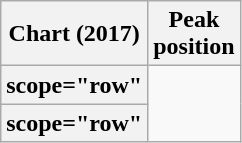<table class="wikitable plainrowheaders sortable">
<tr>
<th scope="col">Chart (2017)</th>
<th scope="col">Peak<br>position</th>
</tr>
<tr>
<th>scope="row" </th>
</tr>
<tr>
<th>scope="row" </th>
</tr>
</table>
